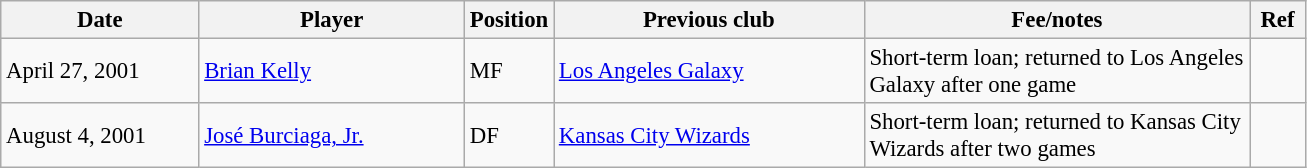<table class="wikitable" style="font-size:95%;">
<tr>
<th width=125px>Date</th>
<th width=170px>Player</th>
<th width=50px>Position</th>
<th width=200px>Previous club</th>
<th width=250px>Fee/notes</th>
<th width=30px>Ref</th>
</tr>
<tr>
<td>April 27, 2001</td>
<td> <a href='#'>Brian Kelly</a></td>
<td>MF</td>
<td> <a href='#'>Los Angeles Galaxy</a></td>
<td>Short-term loan; returned to Los Angeles Galaxy after one game</td>
<td></td>
</tr>
<tr>
<td>August 4, 2001</td>
<td> <a href='#'>José Burciaga, Jr.</a></td>
<td>DF</td>
<td> <a href='#'>Kansas City Wizards</a></td>
<td>Short-term loan; returned to Kansas City Wizards after two games</td>
<td></td>
</tr>
</table>
